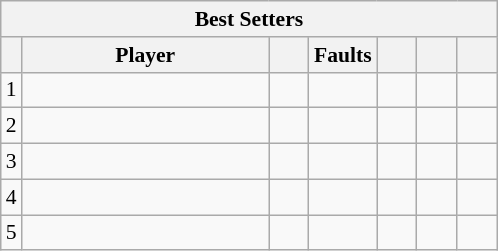<table class="wikitable sortable" style=font-size:90%>
<tr>
<th colspan=7>Best Setters</th>
</tr>
<tr>
<th></th>
<th width=158>Player</th>
<th width=20></th>
<th width=20>Faults</th>
<th width=20></th>
<th width=20></th>
<th width=20></th>
</tr>
<tr>
<td>1</td>
<td></td>
<td align=center></td>
<td align=center></td>
<td align=center></td>
<td align=center></td>
<td align=center></td>
</tr>
<tr>
<td>2</td>
<td></td>
<td align=center></td>
<td align=center></td>
<td align=center></td>
<td align=center></td>
<td align=center></td>
</tr>
<tr>
<td>3</td>
<td></td>
<td align=center></td>
<td align=center></td>
<td align=center></td>
<td align=center></td>
<td align=center></td>
</tr>
<tr>
<td>4</td>
<td></td>
<td align=center></td>
<td align=center></td>
<td align=center></td>
<td align=center></td>
<td align=center></td>
</tr>
<tr>
<td>5</td>
<td></td>
<td align=center></td>
<td align=center></td>
<td align=center></td>
<td align=center></td>
<td align=center></td>
</tr>
</table>
